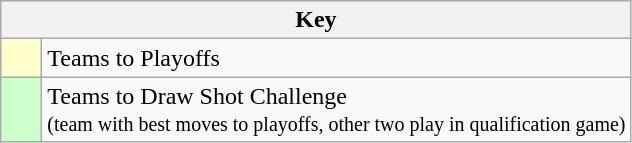<table class="wikitable" style="text-align: center;">
<tr>
<th colspan=2>Key</th>
</tr>
<tr>
<td style="background:#ffffcc; width:20px;"></td>
<td align=left>Teams to Playoffs</td>
</tr>
<tr>
<td style="background:#ccffcc; width:20px;"></td>
<td align=left>Teams to Draw Shot Challenge <br> <small> (team with best moves to playoffs, other two play in qualification game) </small></td>
</tr>
</table>
